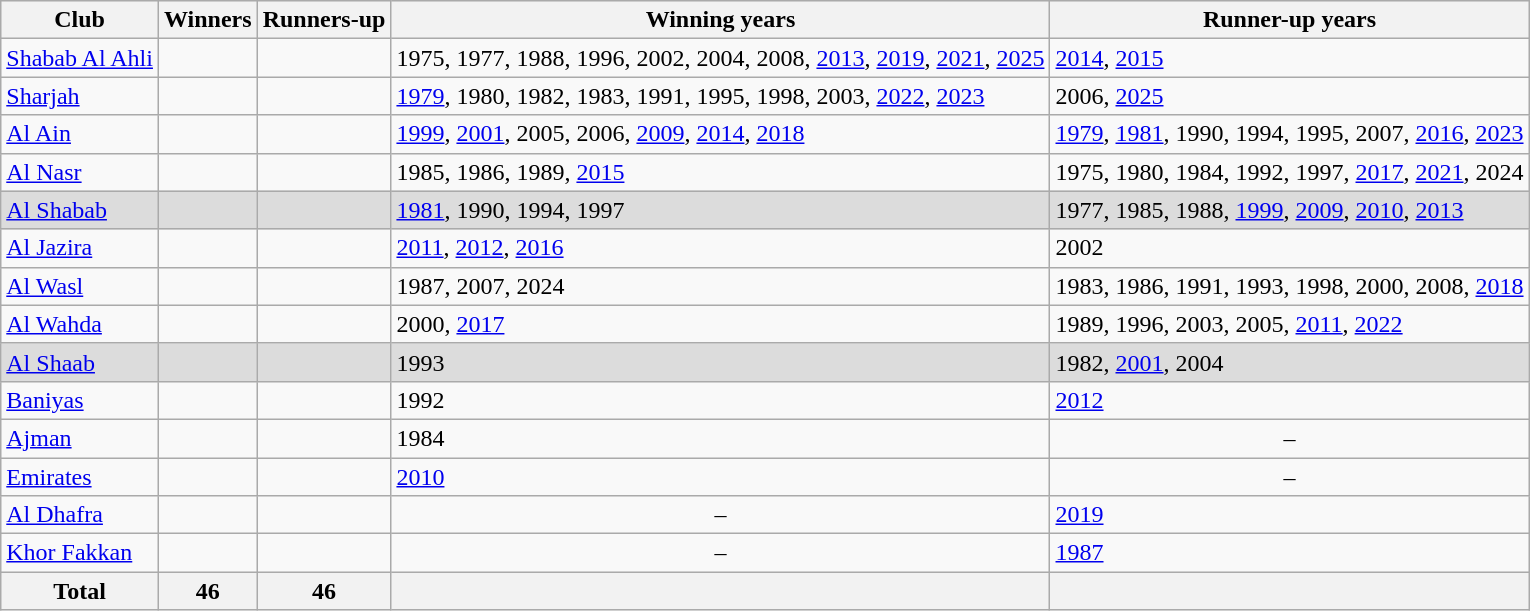<table class="wikitable sortable">
<tr style="background:#efefef;">
<th>Club</th>
<th>Winners</th>
<th>Runners-up</th>
<th>Winning years</th>
<th>Runner-up years</th>
</tr>
<tr>
<td><a href='#'>Shabab Al Ahli</a></td>
<td></td>
<td></td>
<td>1975, 1977, 1988, 1996, 2002, 2004, 2008, <a href='#'>2013</a>, <a href='#'>2019</a>, <a href='#'>2021</a>, <a href='#'>2025</a></td>
<td><a href='#'>2014</a>, <a href='#'>2015</a></td>
</tr>
<tr>
<td><a href='#'>Sharjah</a></td>
<td></td>
<td></td>
<td><a href='#'>1979</a>, 1980, 1982, 1983, 1991, 1995, 1998, 2003, <a href='#'>2022</a>, <a href='#'>2023</a></td>
<td>2006, <a href='#'>2025</a></td>
</tr>
<tr>
<td><a href='#'>Al Ain</a></td>
<td></td>
<td></td>
<td><a href='#'>1999</a>, <a href='#'>2001</a>, 2005, 2006, <a href='#'>2009</a>, <a href='#'>2014</a>, <a href='#'>2018</a></td>
<td><a href='#'>1979</a>, <a href='#'>1981</a>, 1990, 1994, 1995, 2007, <a href='#'>2016</a>, <a href='#'>2023</a></td>
</tr>
<tr>
<td><a href='#'>Al Nasr</a></td>
<td></td>
<td></td>
<td>1985, 1986, 1989, <a href='#'>2015</a></td>
<td>1975, 1980, 1984, 1992, 1997, <a href='#'>2017</a>, <a href='#'>2021</a>, 2024</td>
</tr>
<tr bgcolor=#DCDCDC>
<td><a href='#'>Al Shabab</a></td>
<td></td>
<td></td>
<td><a href='#'>1981</a>, 1990, 1994, 1997</td>
<td>1977, 1985, 1988, <a href='#'>1999</a>, <a href='#'>2009</a>, <a href='#'>2010</a>, <a href='#'>2013</a></td>
</tr>
<tr>
<td><a href='#'>Al Jazira</a></td>
<td></td>
<td></td>
<td><a href='#'>2011</a>, <a href='#'>2012</a>, <a href='#'>2016</a></td>
<td>2002</td>
</tr>
<tr>
<td><a href='#'>Al Wasl</a></td>
<td></td>
<td></td>
<td>1987, 2007, 2024</td>
<td>1983, 1986, 1991, 1993, 1998, 2000, 2008, <a href='#'>2018</a></td>
</tr>
<tr>
<td><a href='#'>Al Wahda</a></td>
<td></td>
<td></td>
<td>2000, <a href='#'>2017</a></td>
<td>1989, 1996, 2003, 2005, <a href='#'>2011</a>, <a href='#'>2022</a></td>
</tr>
<tr bgcolor=#DCDCDC>
<td><a href='#'>Al Shaab</a></td>
<td></td>
<td></td>
<td>1993</td>
<td>1982, <a href='#'>2001</a>, 2004</td>
</tr>
<tr>
<td><a href='#'>Baniyas</a></td>
<td></td>
<td></td>
<td>1992</td>
<td><a href='#'>2012</a></td>
</tr>
<tr>
<td><a href='#'>Ajman</a></td>
<td></td>
<td></td>
<td>1984</td>
<td align=center>–</td>
</tr>
<tr>
<td><a href='#'>Emirates</a></td>
<td></td>
<td></td>
<td><a href='#'>2010</a></td>
<td align=center>–</td>
</tr>
<tr>
<td><a href='#'>Al Dhafra</a></td>
<td></td>
<td></td>
<td align=center>–</td>
<td><a href='#'>2019</a></td>
</tr>
<tr>
<td><a href='#'>Khor Fakkan</a></td>
<td></td>
<td></td>
<td align=center>–</td>
<td><a href='#'>1987</a></td>
</tr>
<tr>
<th>Total</th>
<th>46</th>
<th>46</th>
<th></th>
<th></th>
</tr>
</table>
